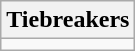<table class="wikitable collapsible collapsed">
<tr>
<th>Tiebreakers</th>
</tr>
<tr>
<td></td>
</tr>
</table>
